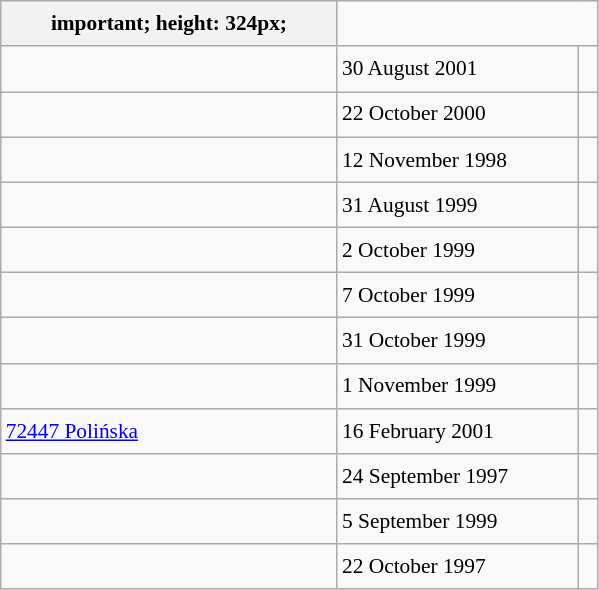<table class="wikitable" style="font-size: 89%; float: left; width: 28em; margin-right: 1em; line-height: 1.65em">
<tr>
<th>important; height: 324px;</th>
</tr>
<tr>
<td></td>
<td>30 August 2001</td>
<td></td>
</tr>
<tr>
<td></td>
<td>22 October 2000</td>
<td></td>
</tr>
<tr>
<td></td>
<td>12 November 1998</td>
<td></td>
</tr>
<tr>
<td></td>
<td>31 August 1999</td>
<td></td>
</tr>
<tr>
<td></td>
<td>2 October 1999</td>
<td></td>
</tr>
<tr>
<td></td>
<td>7 October 1999</td>
<td> </td>
</tr>
<tr>
<td></td>
<td>31 October 1999</td>
<td></td>
</tr>
<tr>
<td></td>
<td>1 November 1999</td>
<td></td>
</tr>
<tr>
<td><a href='#'>72447 Polińska</a></td>
<td>16 February 2001</td>
<td> </td>
</tr>
<tr>
<td></td>
<td>24 September 1997</td>
<td></td>
</tr>
<tr>
<td></td>
<td>5 September 1999</td>
<td></td>
</tr>
<tr>
<td></td>
<td>22 October 1997</td>
<td></td>
</tr>
</table>
